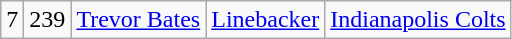<table class="wikitable" style="text-align:center">
<tr>
<td>7</td>
<td>239</td>
<td><a href='#'>Trevor Bates</a></td>
<td><a href='#'>Linebacker</a></td>
<td><a href='#'>Indianapolis Colts</a></td>
</tr>
</table>
